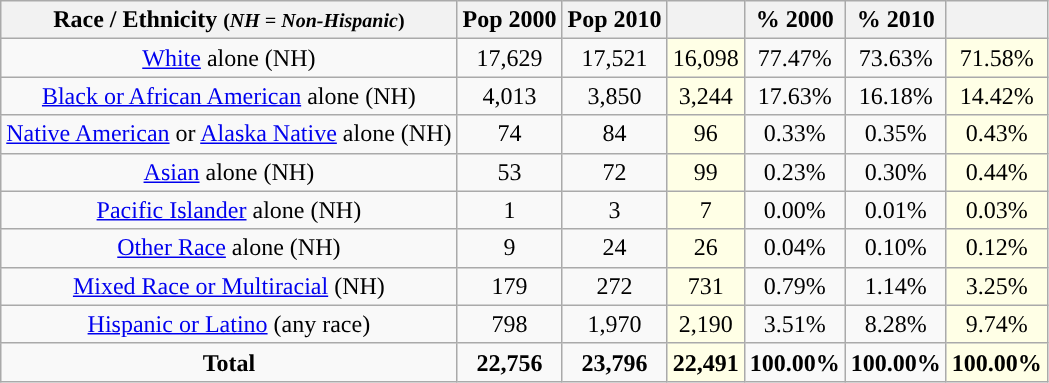<table class="wikitable" style="text-align:center;">
<tr>
<th>Race / Ethnicity <small>(<em>NH = Non-Hispanic</em>)</small></th>
<th>Pop 2000</th>
<th>Pop 2010</th>
<th></th>
<th>% 2000</th>
<th>% 2010</th>
<th></th>
</tr>
<tr>
<td><a href='#'>White</a> alone (NH)</td>
<td>17,629</td>
<td>17,521</td>
<td style='background: #ffffe6;'>16,098</td>
<td>77.47%</td>
<td>73.63%</td>
<td style='background: #ffffe6;'>71.58%</td>
</tr>
<tr>
<td><a href='#'>Black or African American</a> alone (NH)</td>
<td>4,013</td>
<td>3,850</td>
<td style='background: #ffffe6;'>3,244</td>
<td>17.63%</td>
<td>16.18%</td>
<td style='background: #ffffe6;'>14.42%</td>
</tr>
<tr>
<td><a href='#'>Native American</a> or <a href='#'>Alaska Native</a> alone (NH)</td>
<td>74</td>
<td>84</td>
<td style='background: #ffffe6;'>96</td>
<td>0.33%</td>
<td>0.35%</td>
<td style='background: #ffffe6;'>0.43%</td>
</tr>
<tr>
<td><a href='#'>Asian</a> alone (NH)</td>
<td>53</td>
<td>72</td>
<td style='background: #ffffe6;'>99</td>
<td>0.23%</td>
<td>0.30%</td>
<td style='background: #ffffe6;'>0.44%</td>
</tr>
<tr>
<td><a href='#'>Pacific Islander</a> alone (NH)</td>
<td>1</td>
<td>3</td>
<td style='background: #ffffe6;'>7</td>
<td>0.00%</td>
<td>0.01%</td>
<td style='background: #ffffe6;'>0.03%</td>
</tr>
<tr>
<td><a href='#'>Other Race</a> alone (NH)</td>
<td>9</td>
<td>24</td>
<td style='background: #ffffe6;'>26</td>
<td>0.04%</td>
<td>0.10%</td>
<td style='background: #ffffe6;'>0.12%</td>
</tr>
<tr>
<td><a href='#'>Mixed Race or Multiracial</a> (NH)</td>
<td>179</td>
<td>272</td>
<td style='background: #ffffe6;'>731</td>
<td>0.79%</td>
<td>1.14%</td>
<td style='background: #ffffe6;'>3.25%</td>
</tr>
<tr>
<td><a href='#'>Hispanic or Latino</a> (any race)</td>
<td>798</td>
<td>1,970</td>
<td style='background: #ffffe6;'>2,190</td>
<td>3.51%</td>
<td>8.28%</td>
<td style='background: #ffffe6;'>9.74%</td>
</tr>
<tr>
<td><strong>Total</strong></td>
<td><strong>22,756</strong></td>
<td><strong>23,796</strong></td>
<td style='background: #ffffe6;'><strong>22,491</strong></td>
<td><strong>100.00%</strong></td>
<td><strong>100.00%</strong></td>
<td style='background: #ffffe6;'><strong>100.00%</strong></td>
</tr>
</table>
